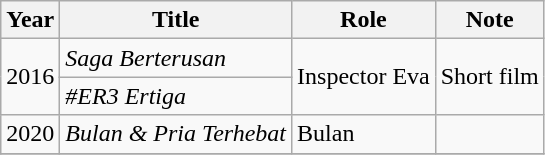<table class="wikitable">
<tr style="text-align:center;">
<th>Year</th>
<th>Title</th>
<th>Role</th>
<th>Note</th>
</tr>
<tr>
<td rowspan="2">2016</td>
<td><em>Saga Berterusan</em></td>
<td rowspan="2">Inspector Eva</td>
<td rowspan="2">Short film</td>
</tr>
<tr>
<td><em>#ER3 Ertiga</em></td>
</tr>
<tr>
<td rowspan="1">2020</td>
<td><em>Bulan & Pria Terhebat</em></td>
<td>Bulan</td>
<td></td>
</tr>
<tr>
</tr>
</table>
